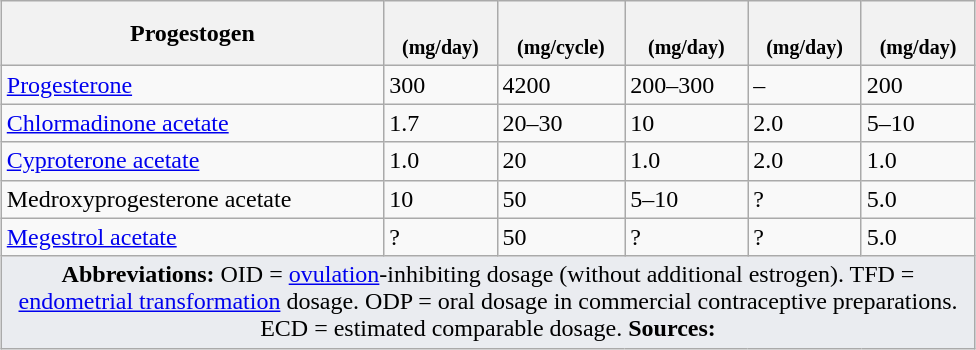<table class="wikitable center sortable mw-collapsible mw-collapsed" style="width:650px; text-align:left; margin-left:auto; margin-right:auto; border:none;">
<tr>
<th>Progestogen</th>
<th><br><small>(mg/day)</small></th>
<th><br><small>(mg/cycle)</small></th>
<th><br><small>(mg/day)</small></th>
<th><br><small>(mg/day)</small></th>
<th><br><small>(mg/day)</small></th>
</tr>
<tr>
<td><a href='#'>Progesterone</a></td>
<td>300</td>
<td>4200</td>
<td>200–300</td>
<td>–</td>
<td>200</td>
</tr>
<tr>
<td><a href='#'>Chlormadinone acetate</a></td>
<td>1.7</td>
<td>20–30</td>
<td>10</td>
<td>2.0</td>
<td>5–10</td>
</tr>
<tr>
<td><a href='#'>Cyproterone acetate</a></td>
<td>1.0</td>
<td>20</td>
<td>1.0</td>
<td>2.0</td>
<td>1.0</td>
</tr>
<tr>
<td>Medroxyprogesterone acetate</td>
<td>10</td>
<td>50</td>
<td>5–10</td>
<td>?</td>
<td>5.0</td>
</tr>
<tr>
<td><a href='#'>Megestrol acetate</a></td>
<td>?</td>
<td>50</td>
<td>?</td>
<td>?</td>
<td>5.0</td>
</tr>
<tr class="sortbottom">
<td colspan="6" style="width: 1px; background-color:#eaecf0; text-align: center;"><strong>Abbreviations:</strong> OID = <a href='#'>ovulation</a>-inhibiting dosage (without additional estrogen). TFD = <a href='#'>endometrial transformation</a> dosage. ODP = oral dosage in commercial contraceptive preparations. ECD = estimated comparable dosage. <strong>Sources:</strong></td>
</tr>
</table>
